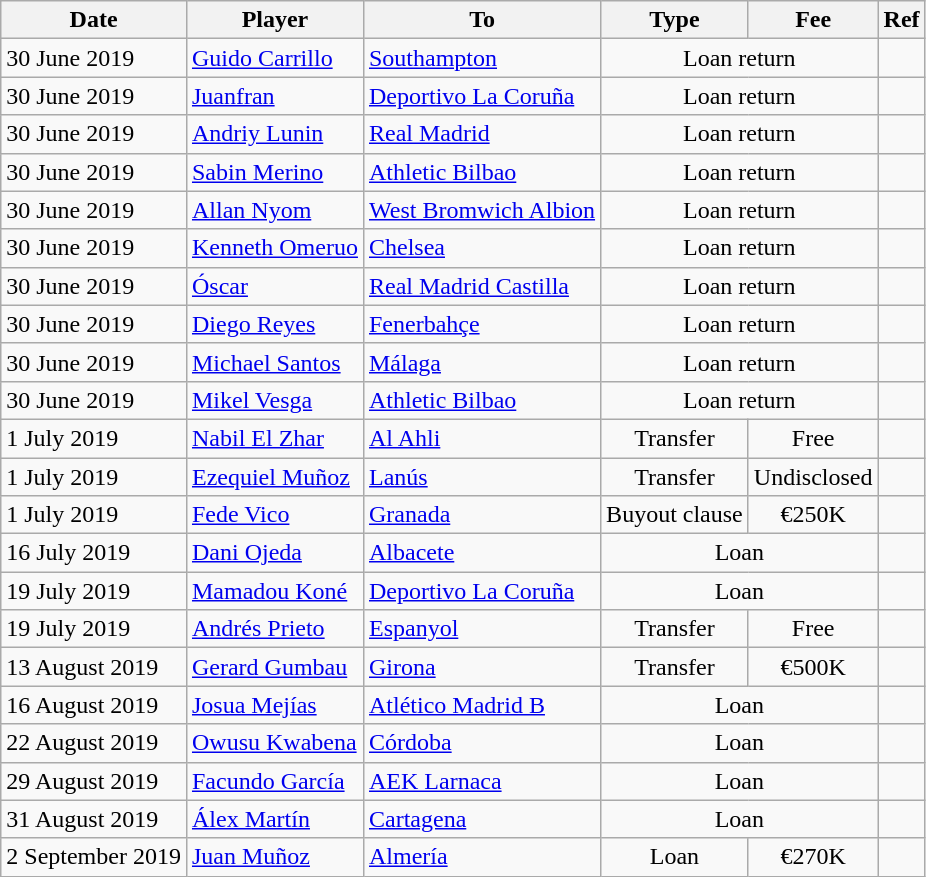<table class="wikitable">
<tr>
<th>Date</th>
<th>Player</th>
<th>To</th>
<th>Type</th>
<th>Fee</th>
<th>Ref</th>
</tr>
<tr>
<td>30 June 2019</td>
<td> <a href='#'>Guido Carrillo</a></td>
<td> <a href='#'>Southampton</a></td>
<td style="text-align:center;" colspan="2">Loan return</td>
<td align=center></td>
</tr>
<tr>
<td>30 June 2019</td>
<td> <a href='#'>Juanfran</a></td>
<td><a href='#'>Deportivo La Coruña</a></td>
<td style="text-align:center;" colspan="2">Loan return</td>
<td align=center></td>
</tr>
<tr>
<td>30 June 2019</td>
<td> <a href='#'>Andriy Lunin</a></td>
<td><a href='#'>Real Madrid</a></td>
<td style="text-align:center;" colspan="2">Loan return</td>
<td align=center></td>
</tr>
<tr>
<td>30 June 2019</td>
<td> <a href='#'>Sabin Merino</a></td>
<td><a href='#'>Athletic Bilbao</a></td>
<td style="text-align:center;" colspan="2">Loan return</td>
<td align=center></td>
</tr>
<tr>
<td>30 June 2019</td>
<td> <a href='#'>Allan Nyom</a></td>
<td> <a href='#'>West Bromwich Albion</a></td>
<td style="text-align:center;" colspan="2">Loan return</td>
<td align=center></td>
</tr>
<tr>
<td>30 June 2019</td>
<td> <a href='#'>Kenneth Omeruo</a></td>
<td> <a href='#'>Chelsea</a></td>
<td style="text-align:center;" colspan="2">Loan return</td>
<td align=center></td>
</tr>
<tr>
<td>30 June 2019</td>
<td> <a href='#'>Óscar</a></td>
<td><a href='#'>Real Madrid Castilla</a></td>
<td style="text-align:center;" colspan="2">Loan return</td>
<td align=center></td>
</tr>
<tr>
<td>30 June 2019</td>
<td> <a href='#'>Diego Reyes</a></td>
<td> <a href='#'>Fenerbahçe</a></td>
<td style="text-align:center;" colspan="2">Loan return</td>
<td align=center></td>
</tr>
<tr>
<td>30 June 2019</td>
<td> <a href='#'>Michael Santos</a></td>
<td><a href='#'>Málaga</a></td>
<td style="text-align:center;" colspan="2">Loan return</td>
<td align=center></td>
</tr>
<tr>
<td>30 June 2019</td>
<td> <a href='#'>Mikel Vesga</a></td>
<td><a href='#'>Athletic Bilbao</a></td>
<td style="text-align:center;" colspan="2">Loan return</td>
<td align=center></td>
</tr>
<tr>
<td>1 July 2019</td>
<td> <a href='#'>Nabil El Zhar</a></td>
<td> <a href='#'>Al Ahli</a></td>
<td align=center>Transfer</td>
<td align=center>Free</td>
<td align=center></td>
</tr>
<tr>
<td>1 July 2019</td>
<td> <a href='#'>Ezequiel Muñoz</a></td>
<td> <a href='#'>Lanús</a></td>
<td align=center>Transfer</td>
<td align=center>Undisclosed</td>
<td align=center></td>
</tr>
<tr>
<td>1 July 2019</td>
<td> <a href='#'>Fede Vico</a></td>
<td><a href='#'>Granada</a></td>
<td align=center>Buyout clause</td>
<td align=center>€250K</td>
<td align=center></td>
</tr>
<tr>
<td>16 July 2019</td>
<td> <a href='#'>Dani Ojeda</a></td>
<td><a href='#'>Albacete</a></td>
<td style="text-align:center;" colspan="2">Loan</td>
<td align=center></td>
</tr>
<tr>
<td>19 July 2019</td>
<td> <a href='#'>Mamadou Koné</a></td>
<td><a href='#'>Deportivo La Coruña</a></td>
<td style="text-align:center;" colspan="2">Loan</td>
<td align=center></td>
</tr>
<tr>
<td>19 July 2019</td>
<td> <a href='#'>Andrés Prieto</a></td>
<td><a href='#'>Espanyol</a></td>
<td align=center>Transfer</td>
<td align=center>Free</td>
<td align=center></td>
</tr>
<tr>
<td>13 August 2019</td>
<td> <a href='#'>Gerard Gumbau</a></td>
<td><a href='#'>Girona</a></td>
<td align=center>Transfer</td>
<td align=center>€500K</td>
<td align=center></td>
</tr>
<tr>
<td>16 August 2019</td>
<td> <a href='#'>Josua Mejías</a></td>
<td><a href='#'>Atlético Madrid B</a></td>
<td style="text-align:center;" colspan="2">Loan</td>
<td align=center></td>
</tr>
<tr>
<td>22 August 2019</td>
<td> <a href='#'>Owusu Kwabena</a></td>
<td><a href='#'>Córdoba</a></td>
<td style="text-align:center;" colspan="2">Loan</td>
<td align=center></td>
</tr>
<tr>
<td>29 August 2019</td>
<td> <a href='#'>Facundo García</a></td>
<td> <a href='#'>AEK Larnaca</a></td>
<td style="text-align:center;" colspan="2">Loan</td>
<td align=center></td>
</tr>
<tr>
<td>31 August 2019</td>
<td> <a href='#'>Álex Martín</a></td>
<td><a href='#'>Cartagena</a></td>
<td style="text-align:center;" colspan="2">Loan</td>
<td align=center></td>
</tr>
<tr>
<td>2 September 2019</td>
<td> <a href='#'>Juan Muñoz</a></td>
<td><a href='#'>Almería</a></td>
<td align=center>Loan</td>
<td align=center>€270K</td>
<td align=center></td>
</tr>
</table>
